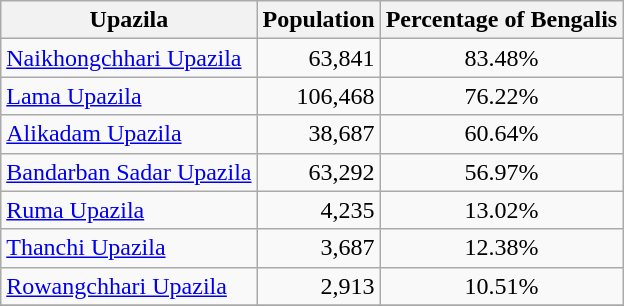<table class="wikitable sortable">
<tr>
<th>Upazila</th>
<th>Population</th>
<th>Percentage of Bengalis</th>
</tr>
<tr>
<td><a href='#'>Naikhongchhari Upazila</a></td>
<td align='right'>63,841</td>
<td align=center>83.48%</td>
</tr>
<tr>
<td><a href='#'>Lama Upazila</a></td>
<td align='right'>106,468</td>
<td align=center>76.22%</td>
</tr>
<tr>
<td><a href='#'>Alikadam Upazila</a></td>
<td align='right'>38,687</td>
<td align=center>60.64%</td>
</tr>
<tr>
<td><a href='#'>Bandarban Sadar Upazila</a></td>
<td align='right'>63,292</td>
<td align=center>56.97%</td>
</tr>
<tr>
<td><a href='#'>Ruma Upazila</a></td>
<td align='right'>4,235</td>
<td align=center>13.02%</td>
</tr>
<tr>
<td><a href='#'>Thanchi Upazila</a></td>
<td align='right'>3,687</td>
<td align=center>12.38%</td>
</tr>
<tr>
<td><a href='#'>Rowangchhari Upazila</a></td>
<td align='right'>2,913</td>
<td align=center>10.51%</td>
</tr>
<tr>
</tr>
</table>
